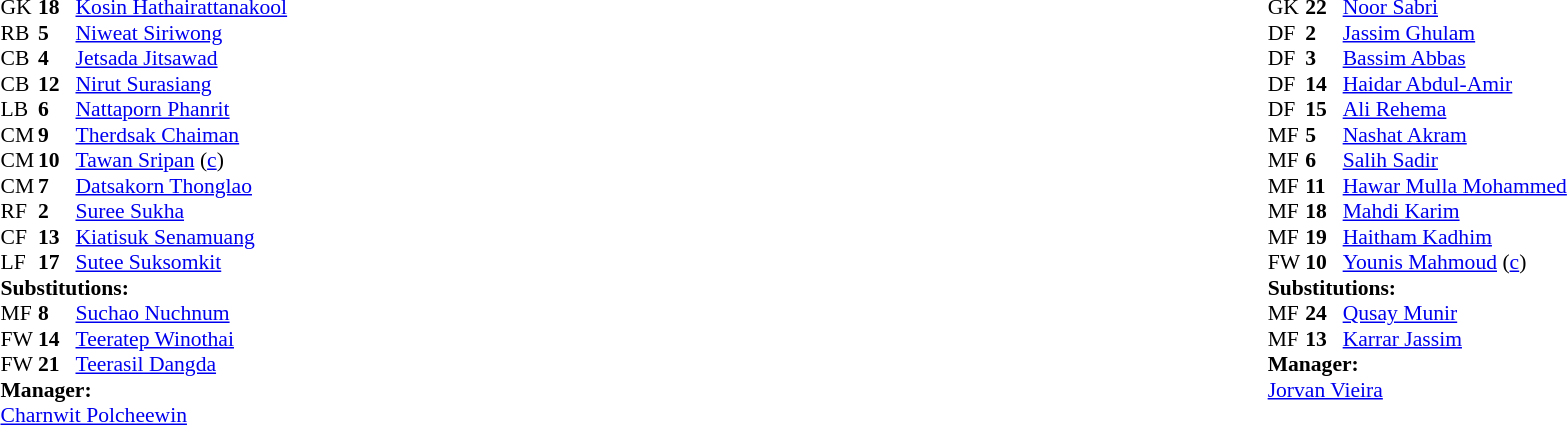<table width="100%">
<tr>
<td valign="top" width="50%"><br><table style="font-size: 90%" cellspacing="0" cellpadding="0">
<tr>
<th width="25"></th>
<th width="25"></th>
</tr>
<tr>
<td>GK</td>
<td><strong>18</strong></td>
<td><a href='#'>Kosin Hathairattanakool</a></td>
<td></td>
<td></td>
</tr>
<tr>
<td>RB</td>
<td><strong>5</strong></td>
<td><a href='#'>Niweat Siriwong</a></td>
<td></td>
<td></td>
</tr>
<tr>
<td>CB</td>
<td><strong>4</strong></td>
<td><a href='#'>Jetsada Jitsawad</a></td>
<td></td>
<td></td>
</tr>
<tr>
<td>CB</td>
<td><strong>12</strong></td>
<td><a href='#'>Nirut Surasiang</a></td>
<td></td>
<td></td>
</tr>
<tr>
<td>LB</td>
<td><strong>6</strong></td>
<td><a href='#'>Nattaporn Phanrit</a></td>
<td></td>
<td></td>
</tr>
<tr>
<td>CM</td>
<td><strong>9</strong></td>
<td><a href='#'>Therdsak Chaiman</a></td>
<td></td>
<td></td>
</tr>
<tr>
<td>CM</td>
<td><strong>10</strong></td>
<td><a href='#'>Tawan Sripan</a> (<a href='#'>c</a>)</td>
<td></td>
<td></td>
</tr>
<tr>
<td>CM</td>
<td><strong>7</strong></td>
<td><a href='#'>Datsakorn Thonglao</a></td>
<td></td>
<td></td>
</tr>
<tr>
<td>RF</td>
<td><strong>2</strong></td>
<td><a href='#'>Suree Sukha</a></td>
<td></td>
<td></td>
</tr>
<tr>
<td>CF</td>
<td><strong>13</strong></td>
<td><a href='#'>Kiatisuk Senamuang</a></td>
<td></td>
<td></td>
</tr>
<tr>
<td>LF</td>
<td><strong>17</strong></td>
<td><a href='#'>Sutee Suksomkit</a></td>
<td></td>
<td></td>
</tr>
<tr>
<td colspan=3><strong>Substitutions:</strong></td>
</tr>
<tr>
<td>MF</td>
<td><strong>8</strong></td>
<td><a href='#'>Suchao Nuchnum</a></td>
<td></td>
<td></td>
</tr>
<tr>
<td>FW</td>
<td><strong>14</strong></td>
<td><a href='#'>Teeratep Winothai</a></td>
<td></td>
<td></td>
</tr>
<tr>
<td>FW</td>
<td><strong>21</strong></td>
<td><a href='#'>Teerasil Dangda</a></td>
<td></td>
<td></td>
</tr>
<tr>
<td colspan=3><strong>Manager:</strong></td>
</tr>
<tr>
<td colspan=3><a href='#'>Charnwit Polcheewin</a></td>
</tr>
</table>
</td>
<td valign="top" width="50%"><br><table style="font-size: 90%" cellspacing="0" cellpadding="0" align="center">
<tr>
<th width=25></th>
<th width=25></th>
</tr>
<tr>
<td>GK</td>
<td><strong>22</strong></td>
<td><a href='#'>Noor Sabri</a></td>
<td></td>
<td></td>
</tr>
<tr>
<td>DF</td>
<td><strong>2</strong></td>
<td><a href='#'>Jassim Ghulam</a></td>
<td></td>
<td></td>
</tr>
<tr>
<td>DF</td>
<td><strong>3</strong></td>
<td><a href='#'>Bassim Abbas</a></td>
<td></td>
<td></td>
</tr>
<tr>
<td>DF</td>
<td><strong>14</strong></td>
<td><a href='#'>Haidar Abdul-Amir</a></td>
<td></td>
<td></td>
</tr>
<tr>
<td>DF</td>
<td><strong>15</strong></td>
<td><a href='#'>Ali Rehema</a></td>
<td></td>
<td></td>
</tr>
<tr>
<td>MF</td>
<td><strong>5</strong></td>
<td><a href='#'>Nashat Akram</a></td>
<td></td>
<td></td>
</tr>
<tr>
<td>MF</td>
<td><strong>6</strong></td>
<td><a href='#'>Salih Sadir</a></td>
<td></td>
<td></td>
</tr>
<tr>
<td>MF</td>
<td><strong>11</strong></td>
<td><a href='#'>Hawar Mulla Mohammed</a></td>
<td></td>
<td></td>
</tr>
<tr>
<td>MF</td>
<td><strong>18</strong></td>
<td><a href='#'>Mahdi Karim</a></td>
<td></td>
<td></td>
</tr>
<tr>
<td>MF</td>
<td><strong>19</strong></td>
<td><a href='#'>Haitham Kadhim</a></td>
<td></td>
<td></td>
</tr>
<tr>
<td>FW</td>
<td><strong>10</strong></td>
<td><a href='#'>Younis Mahmoud</a> (<a href='#'>c</a>)</td>
<td></td>
<td></td>
</tr>
<tr>
<td colspan=3><strong>Substitutions:</strong></td>
</tr>
<tr>
<td>MF</td>
<td><strong>24</strong></td>
<td><a href='#'>Qusay Munir</a></td>
<td></td>
<td></td>
</tr>
<tr>
<td>MF</td>
<td><strong>13</strong></td>
<td><a href='#'>Karrar Jassim</a></td>
<td></td>
<td></td>
</tr>
<tr>
<td colspan=3><strong>Manager:</strong></td>
</tr>
<tr>
<td colspan=4> <a href='#'>Jorvan Vieira</a></td>
</tr>
</table>
</td>
</tr>
</table>
